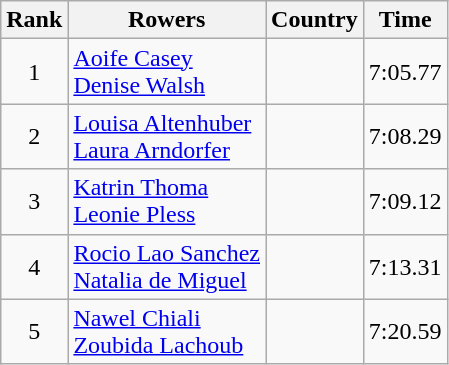<table class="wikitable" style="text-align:center">
<tr>
<th>Rank</th>
<th>Rowers</th>
<th>Country</th>
<th>Time</th>
</tr>
<tr>
<td>1</td>
<td align="left"><a href='#'>Aoife Casey</a><br><a href='#'>Denise Walsh</a></td>
<td align="left"></td>
<td>7:05.77</td>
</tr>
<tr>
<td>2</td>
<td align="left"><a href='#'>Louisa Altenhuber</a><br><a href='#'>Laura Arndorfer</a></td>
<td align="left"></td>
<td>7:08.29</td>
</tr>
<tr>
<td>3</td>
<td align="left"><a href='#'>Katrin Thoma</a><br><a href='#'>Leonie Pless</a></td>
<td align="left"></td>
<td>7:09.12</td>
</tr>
<tr>
<td>4</td>
<td align="left"><a href='#'>Rocio Lao Sanchez</a><br><a href='#'>Natalia de Miguel</a></td>
<td align="left"></td>
<td>7:13.31</td>
</tr>
<tr>
<td>5</td>
<td align="left"><a href='#'>Nawel Chiali</a><br><a href='#'>Zoubida Lachoub</a></td>
<td align="left"></td>
<td>7:20.59</td>
</tr>
</table>
